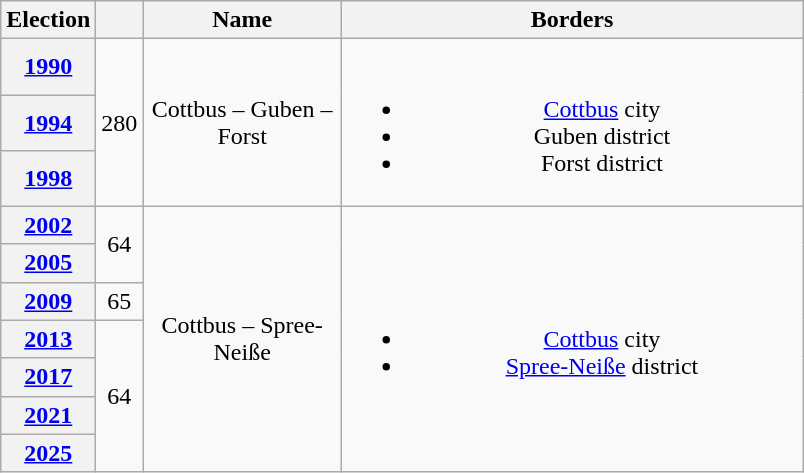<table class=wikitable style="text-align:center">
<tr>
<th>Election</th>
<th></th>
<th width=125px>Name</th>
<th width=300px>Borders</th>
</tr>
<tr>
<th><a href='#'>1990</a></th>
<td rowspan=3>280</td>
<td rowspan=3>Cottbus – Guben – Forst</td>
<td rowspan=3><br><ul><li><a href='#'>Cottbus</a> city</li><li>Guben district</li><li>Forst district</li></ul></td>
</tr>
<tr>
<th><a href='#'>1994</a></th>
</tr>
<tr>
<th><a href='#'>1998</a></th>
</tr>
<tr>
<th><a href='#'>2002</a></th>
<td rowspan=2>64</td>
<td rowspan=7>Cottbus – Spree-Neiße</td>
<td rowspan=7><br><ul><li><a href='#'>Cottbus</a> city</li><li><a href='#'>Spree-Neiße</a> district</li></ul></td>
</tr>
<tr>
<th><a href='#'>2005</a></th>
</tr>
<tr>
<th><a href='#'>2009</a></th>
<td>65</td>
</tr>
<tr>
<th><a href='#'>2013</a></th>
<td rowspan=4>64</td>
</tr>
<tr>
<th><a href='#'>2017</a></th>
</tr>
<tr>
<th><a href='#'>2021</a></th>
</tr>
<tr>
<th><a href='#'>2025</a></th>
</tr>
</table>
